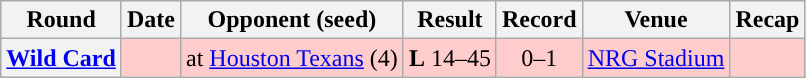<table class="wikitable" style="text-align:center">
<tr>
<th>Round</th>
<th>Date</th>
<th>Opponent (seed)</th>
<th>Result</th>
<th>Record</th>
<th>Venue</th>
<th>Recap</th>
</tr>
<tr style="background:#fcc">
<th><a href='#'>Wild Card</a></th>
<td></td>
<td>at <a href='#'>Houston Texans</a> (4)</td>
<td><strong>L</strong> 14–45</td>
<td>0–1</td>
<td><a href='#'>NRG Stadium</a></td>
<td></td>
</tr>
</table>
